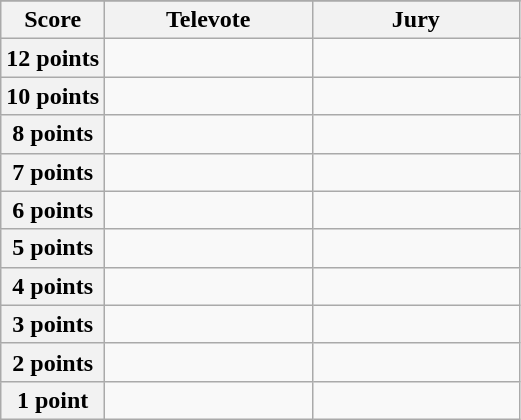<table class="wikitable">
<tr>
</tr>
<tr>
<th scope="col" width="20%">Score</th>
<th scope="col" width="40%">Televote</th>
<th scope="col" width="40%">Jury</th>
</tr>
<tr>
<th scope="row">12 points</th>
<td></td>
<td></td>
</tr>
<tr>
<th scope="row">10 points</th>
<td></td>
<td></td>
</tr>
<tr>
<th scope="row">8 points</th>
<td></td>
<td></td>
</tr>
<tr>
<th scope="row">7 points</th>
<td></td>
<td></td>
</tr>
<tr>
<th scope="row">6 points</th>
<td></td>
<td></td>
</tr>
<tr>
<th scope="row">5 points</th>
<td></td>
<td></td>
</tr>
<tr>
<th scope="row">4 points</th>
<td></td>
<td></td>
</tr>
<tr>
<th scope="row">3 points</th>
<td></td>
<td></td>
</tr>
<tr>
<th scope="row">2 points</th>
<td></td>
<td></td>
</tr>
<tr>
<th scope="row">1 point</th>
<td></td>
<td></td>
</tr>
</table>
